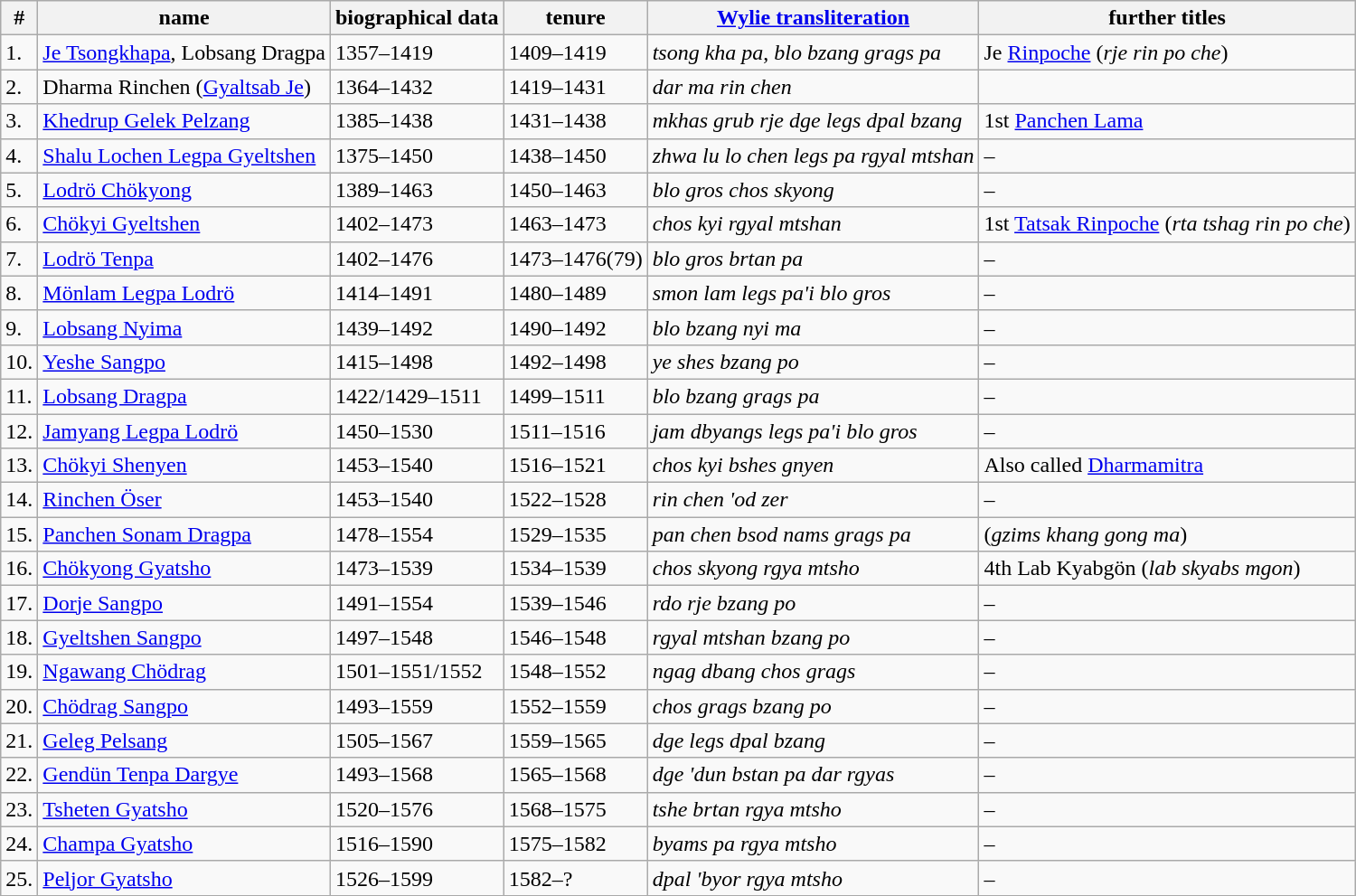<table class="wikitable">
<tr>
<th>#</th>
<th>name</th>
<th>biographical data</th>
<th>tenure</th>
<th><a href='#'>Wylie transliteration</a></th>
<th>further titles</th>
</tr>
<tr>
<td>1.</td>
<td><a href='#'>Je Tsongkhapa</a>, Lobsang Dragpa</td>
<td>1357–1419</td>
<td>1409–1419</td>
<td><em>tsong kha pa</em>, <em>blo bzang grags pa</em></td>
<td>Je <a href='#'>Rinpoche</a> (<em>rje rin po che</em>)</td>
</tr>
<tr ---->
<td>2.</td>
<td>Dharma Rinchen (<a href='#'>Gyaltsab Je</a>)</td>
<td>1364–1432</td>
<td>1419–1431</td>
<td><em>dar ma rin chen</em></td>
<td></td>
</tr>
<tr ---->
<td>3.</td>
<td><a href='#'>Khedrup Gelek Pelzang</a></td>
<td>1385–1438</td>
<td>1431–1438</td>
<td><em>mkhas grub rje dge legs dpal bzang</em></td>
<td>1st <a href='#'>Panchen Lama</a></td>
</tr>
<tr ---->
<td>4.</td>
<td><a href='#'>Shalu Lochen Legpa Gyeltshen</a></td>
<td>1375–1450</td>
<td>1438–1450</td>
<td><em>zhwa lu lo chen legs pa rgyal mtshan</em></td>
<td>–</td>
</tr>
<tr ---->
<td>5.</td>
<td><a href='#'>Lodrö Chökyong</a></td>
<td>1389–1463</td>
<td>1450–1463</td>
<td><em>blo gros chos skyong</em></td>
<td>–</td>
</tr>
<tr ---->
<td>6.</td>
<td><a href='#'>Chökyi Gyeltshen</a></td>
<td>1402–1473</td>
<td>1463–1473</td>
<td><em>chos kyi rgyal mtshan</em></td>
<td>1st <a href='#'>Tatsak Rinpoche</a> (<em>rta tshag rin po che</em>)</td>
</tr>
<tr ---->
<td>7.</td>
<td><a href='#'>Lodrö Tenpa</a></td>
<td>1402–1476</td>
<td>1473–1476(79)</td>
<td><em>blo gros brtan pa</em></td>
<td>–</td>
</tr>
<tr ---->
<td>8.</td>
<td><a href='#'>Mönlam Legpa Lodrö</a></td>
<td>1414–1491</td>
<td>1480–1489</td>
<td><em>smon lam legs pa'i blo gros</em></td>
<td>–</td>
</tr>
<tr ---->
<td>9.</td>
<td><a href='#'>Lobsang Nyima</a></td>
<td>1439–1492</td>
<td>1490–1492</td>
<td><em>blo bzang nyi ma</em></td>
<td>–</td>
</tr>
<tr ---->
<td>10.</td>
<td><a href='#'>Yeshe Sangpo</a></td>
<td>1415–1498</td>
<td>1492–1498</td>
<td><em>ye shes bzang po</em></td>
<td>–</td>
</tr>
<tr ---->
<td>11.</td>
<td><a href='#'>Lobsang Dragpa</a></td>
<td>1422/1429–1511</td>
<td>1499–1511</td>
<td><em>blo bzang grags pa</em></td>
<td>–</td>
</tr>
<tr ---->
<td>12.</td>
<td><a href='#'>Jamyang Legpa Lodrö</a></td>
<td>1450–1530</td>
<td>1511–1516</td>
<td><em>jam dbyangs legs pa'i blo gros</em></td>
<td>–</td>
</tr>
<tr ---->
<td>13.</td>
<td><a href='#'>Chökyi Shenyen</a></td>
<td>1453–1540</td>
<td>1516–1521</td>
<td><em>chos kyi bshes gnyen</em></td>
<td>Also called <a href='#'>Dharmamitra</a></td>
</tr>
<tr ---->
<td>14.</td>
<td><a href='#'>Rinchen Öser</a></td>
<td>1453–1540</td>
<td>1522–1528</td>
<td><em>rin chen 'od zer</em></td>
<td>–</td>
</tr>
<tr ---->
<td>15.</td>
<td><a href='#'>Panchen Sonam Dragpa</a></td>
<td>1478–1554</td>
<td>1529–1535</td>
<td><em>pan chen bsod nams grags pa</em></td>
<td>(<em>gzims khang gong ma</em>)</td>
</tr>
<tr ---->
<td>16.</td>
<td><a href='#'>Chökyong Gyatsho</a></td>
<td>1473–1539</td>
<td>1534–1539</td>
<td><em>chos skyong rgya mtsho</em></td>
<td>4th Lab Kyabgön (<em>lab skyabs mgon</em>)</td>
</tr>
<tr ---->
<td>17.</td>
<td><a href='#'>Dorje Sangpo</a></td>
<td>1491–1554</td>
<td>1539–1546</td>
<td><em>rdo rje bzang po</em></td>
<td>–</td>
</tr>
<tr ---->
<td>18.</td>
<td><a href='#'>Gyeltshen Sangpo</a></td>
<td>1497–1548</td>
<td>1546–1548</td>
<td><em>rgyal mtshan bzang po</em></td>
<td>–</td>
</tr>
<tr ---->
<td>19.</td>
<td><a href='#'>Ngawang Chödrag</a></td>
<td>1501–1551/1552</td>
<td>1548–1552</td>
<td><em>ngag dbang chos grags</em></td>
<td>–</td>
</tr>
<tr ---->
<td>20.</td>
<td><a href='#'>Chödrag Sangpo</a></td>
<td>1493–1559</td>
<td>1552–1559</td>
<td><em>chos grags bzang po</em></td>
<td>–</td>
</tr>
<tr ---->
<td>21.</td>
<td><a href='#'>Geleg Pelsang</a></td>
<td>1505–1567</td>
<td>1559–1565</td>
<td><em>dge legs dpal bzang</em></td>
<td>–</td>
</tr>
<tr ---->
<td>22.</td>
<td><a href='#'>Gendün Tenpa Dargye</a></td>
<td>1493–1568</td>
<td>1565–1568</td>
<td><em>dge 'dun bstan pa dar rgyas</em></td>
<td>–</td>
</tr>
<tr ---->
<td>23.</td>
<td><a href='#'>Tsheten Gyatsho</a></td>
<td>1520–1576</td>
<td>1568–1575</td>
<td><em>tshe brtan rgya mtsho</em></td>
<td>–</td>
</tr>
<tr ---->
<td>24.</td>
<td><a href='#'>Champa Gyatsho</a></td>
<td>1516–1590</td>
<td>1575–1582</td>
<td><em>byams pa rgya mtsho</em></td>
<td>–</td>
</tr>
<tr ---->
<td>25.</td>
<td><a href='#'>Peljor Gyatsho</a></td>
<td>1526–1599</td>
<td>1582–?</td>
<td><em>dpal 'byor rgya mtsho</em></td>
<td>–</td>
</tr>
</table>
